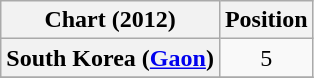<table class="wikitable plainrowheaders" style="text-align:center;">
<tr>
<th scope="col">Chart (2012)</th>
<th scope="col">Position</th>
</tr>
<tr>
<th scope="row">South Korea (<a href='#'>Gaon</a>)</th>
<td>5</td>
</tr>
<tr>
</tr>
</table>
